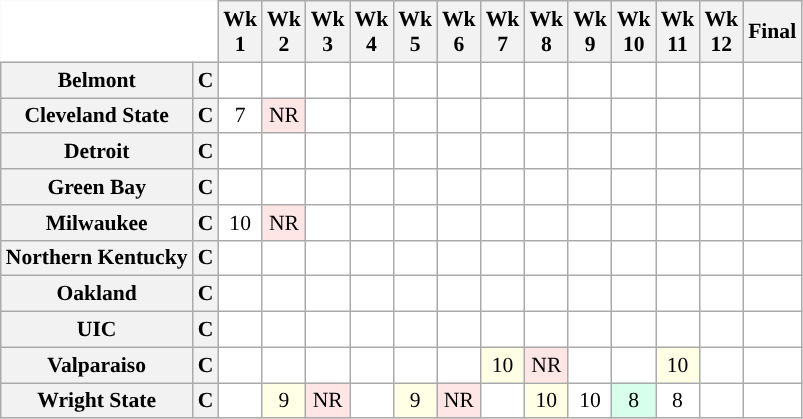<table class="wikitable" style="white-space:nowrap;font-size:90%;">
<tr>
<th colspan=2 style="background:white; border-top-style:hidden; border-left-style:hidden;"> </th>
<th>Wk<br>1</th>
<th>Wk<br>2</th>
<th>Wk<br>3</th>
<th>Wk<br>4</th>
<th>Wk<br>5</th>
<th>Wk<br>6</th>
<th>Wk<br>7</th>
<th>Wk<br>8</th>
<th>Wk<br>9</th>
<th>Wk<br>10</th>
<th>Wk<br>11</th>
<th>Wk<br>12</th>
<th>Final</th>
</tr>
<tr style="text-align:center;">
<th style="background:#">Belmont</th>
<th>C</th>
<td style="background:#FFF;"></td>
<td style="background:#FFF;"></td>
<td style="background:#FFF;"></td>
<td style="background:#FFF;"></td>
<td style="background:#FFF;"></td>
<td style="background:#FFF;"></td>
<td style="background:#FFF;"></td>
<td style="background:#FFF;"></td>
<td style="background:#FFF;"></td>
<td style="background:#FFF;"></td>
<td style="background:#FFF;"></td>
<td style="background:#FFF;"></td>
<td style="background:#FFF;"></td>
</tr>
<tr style="text-align:center;">
<th style="background:#">Cleveland State</th>
<th>C</th>
<td style="background:#FFF;"> 7</td>
<td style="background:#FFE6E6;"> NR</td>
<td style="background:#FFF;"></td>
<td style="background:#FFF;"></td>
<td style="background:#FFF;"></td>
<td style="background:#FFF;"></td>
<td style="background:#FFF;"></td>
<td style="background:#FFF;"></td>
<td style="background:#FFF;"></td>
<td style="background:#FFF;"></td>
<td style="background:#FFF;"></td>
<td style="background:#FFF;"></td>
<td style="background:#FFF;"></td>
</tr>
<tr style="text-align:center;">
<th style="background:#">Detroit</th>
<th>C</th>
<td style="background:#FFF;"></td>
<td style="background:#FFF;"></td>
<td style="background:#FFF;"></td>
<td style="background:#FFF;"></td>
<td style="background:#FFF;"></td>
<td style="background:#FFF;"></td>
<td style="background:#FFF;"></td>
<td style="background:#FFF;"></td>
<td style="background:#FFF;"></td>
<td style="background:#FFF;"></td>
<td style="background:#FFF;"></td>
<td style="background:#FFF;"></td>
<td style="background:#FFF;"></td>
</tr>
<tr style="text-align:center;">
<th style="background:#">Green Bay</th>
<th>C</th>
<td style="background:#FFF;"></td>
<td style="background:#FFF;"></td>
<td style="background:#FFF;"></td>
<td style="background:#FFF;"></td>
<td style="background:#FFF;"></td>
<td style="background:#FFF;"></td>
<td style="background:#FFF;"></td>
<td style="background:#FFF;"></td>
<td style="background:#FFF;"></td>
<td style="background:#FFF;"></td>
<td style="background:#FFF;"></td>
<td style="background:#FFF;"></td>
<td style="background:#FFF;"></td>
</tr>
<tr style="text-align:center;">
<th style="background:#">Milwaukee</th>
<th>C</th>
<td style="background:#FFF;"> 10</td>
<td style="background:#FFE6E6;"> NR</td>
<td style="background:#FFF;"></td>
<td style="background:#FFF;"></td>
<td style="background:#FFF;"></td>
<td style="background:#FFF;"></td>
<td style="background:#FFF;"></td>
<td style="background:#FFF;"></td>
<td style="background:#FFF;"></td>
<td style="background:#FFF;"></td>
<td style="background:#FFF;"></td>
<td style="background:#FFF;"></td>
<td style="background:#FFF;"></td>
</tr>
<tr style="text-align:center;">
<th style="background:#">Northern Kentucky</th>
<th>C</th>
<td style="background:#FFF;"></td>
<td style="background:#FFF;"></td>
<td style="background:#FFF;"></td>
<td style="background:#FFF;"></td>
<td style="background:#FFF;"></td>
<td style="background:#FFF;"></td>
<td style="background:#FFF;"></td>
<td style="background:#FFF;"></td>
<td style="background:#FFF;"></td>
<td style="background:#FFF;"></td>
<td style="background:#FFF;"></td>
<td style="background:#FFF;"></td>
<td style="background:#FFF;"></td>
</tr>
<tr style="text-align:center;">
<th style="background:#">Oakland</th>
<th>C</th>
<td style="background:#FFF;"></td>
<td style="background:#FFF;"></td>
<td style="background:#FFF;"></td>
<td style="background:#FFF;"></td>
<td style="background:#FFF;"></td>
<td style="background:#FFF;"></td>
<td style="background:#FFF;"></td>
<td style="background:#FFF;"></td>
<td style="background:#FFF;"></td>
<td style="background:#FFF;"></td>
<td style="background:#FFF;"></td>
<td style="background:#FFF;"></td>
<td style="background:#FFF;"></td>
</tr>
<tr style="text-align:center;">
<th style="background:#">UIC</th>
<th>C</th>
<td style="background:#FFF;"></td>
<td style="background:#FFF;"></td>
<td style="background:#FFF;"></td>
<td style="background:#FFF;"></td>
<td style="background:#FFF;"></td>
<td style="background:#FFF;"></td>
<td style="background:#FFF;"></td>
<td style="background:#FFF;"></td>
<td style="background:#FFF;"></td>
<td style="background:#FFF;"></td>
<td style="background:#FFF;"></td>
<td style="background:#FFF;"></td>
<td style="background:#FFF;"></td>
</tr>
<tr style="text-align:center;">
<th style="background:#">Valparaiso</th>
<th>C</th>
<td style="background:#FFF;"></td>
<td style="background:#FFF;"></td>
<td style="background:#FFF;"></td>
<td style="background:#FFF;"></td>
<td style="background:#FFF;"></td>
<td style="background:#FFF;"></td>
<td style="background:#FFFFE6;"> 10</td>
<td style="background:#FFE6E6;"> NR</td>
<td style="background:#FFF;"></td>
<td style="background:#FFF;"></td>
<td style="background:#FFFFE6;"> 10</td>
<td style="background:#FFF;"></td>
<td style="background:#FFF;"></td>
</tr>
<tr style="text-align:center;">
<th style="background:#">Wright State</th>
<th>C</th>
<td style="background:#FFF;"></td>
<td style="background:#FFFFE6;"> 9</td>
<td style="background:#FFE6E6;"> NR</td>
<td style="background:#FFF;"></td>
<td style="background:#FFFFE6;"> 9</td>
<td style="background:#FFE6E6;"> NR</td>
<td style="background:#FFF;"></td>
<td style="background:#FFFFE6;"> 10</td>
<td style="background:#FFF;"> 10</td>
<td style="background:#D8FFEB;"> 8</td>
<td style="background:#FFF;"> 8</td>
<td style="background:#FFF;"></td>
<td style="background:#FFF;"></td>
</tr>
</table>
